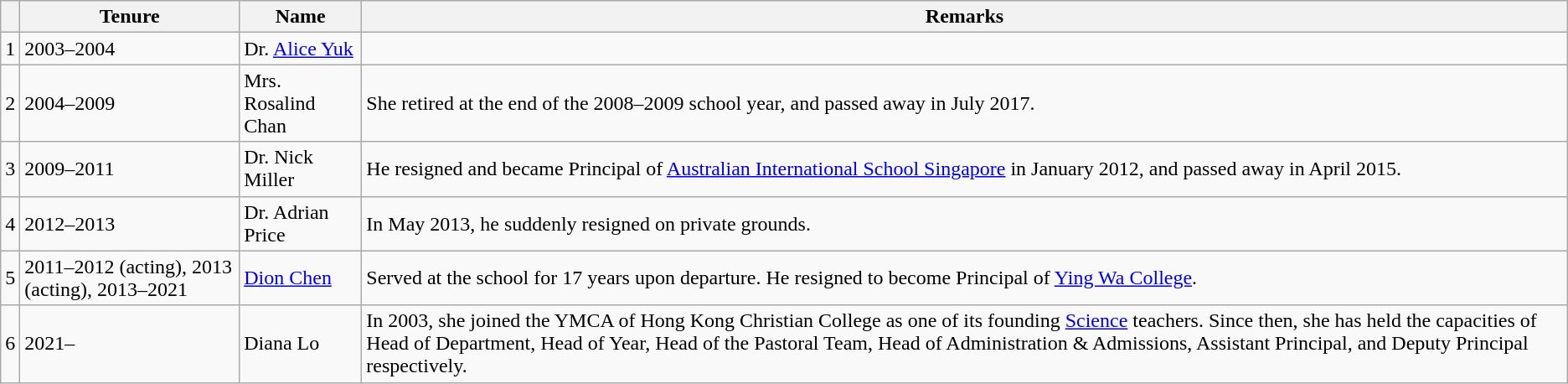<table class="wikitable">
<tr>
<th></th>
<th>Tenure</th>
<th>Name</th>
<th>Remarks</th>
</tr>
<tr>
<td>1</td>
<td>2003–2004</td>
<td>Dr. <a href='#'>Alice Yuk</a></td>
<td></td>
</tr>
<tr>
<td>2</td>
<td>2004–2009</td>
<td>Mrs. Rosalind Chan</td>
<td>She retired at the end of the 2008–2009 school year, and passed away in July 2017.</td>
</tr>
<tr>
<td>3</td>
<td>2009–2011</td>
<td>Dr. Nick Miller</td>
<td>He resigned and became Principal of <a href='#'>Australian International School Singapore</a> in January 2012, and passed away in April 2015.</td>
</tr>
<tr>
<td>4</td>
<td>2012–2013</td>
<td>Dr. Adrian Price</td>
<td>In May 2013, he suddenly resigned on private grounds.</td>
</tr>
<tr>
<td>5</td>
<td>2011–2012 (acting), 2013 (acting), 2013–2021</td>
<td><a href='#'>Dion Chen</a></td>
<td>Served at the school for 17 years upon departure. He resigned to become Principal of <a href='#'>Ying Wa College</a>.</td>
</tr>
<tr>
<td>6</td>
<td>2021–</td>
<td>Diana Lo</td>
<td>In 2003, she joined the YMCA of Hong Kong Christian College as one of its founding <a href='#'>Science</a> teachers. Since then, she has held the capacities of Head of Department, Head of Year, Head of the Pastoral Team, Head of Administration & Admissions, Assistant Principal, and Deputy Principal respectively.</td>
</tr>
</table>
